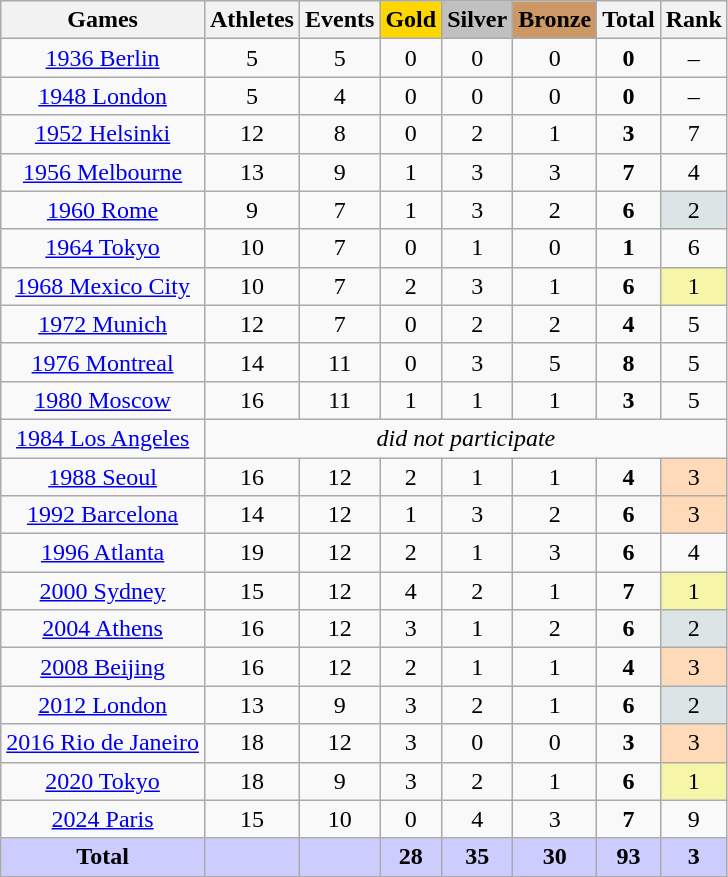<table class="wikitable sortable collapsible collapsed">
<tr>
<th>Games</th>
<th>Athletes</th>
<th>Events</th>
<th style="text-align:center; background-color:gold;">Gold</th>
<th style="text-align:center; background-color:silver;">Silver</th>
<th style="text-align:center; background-color:#c96;">Bronze</th>
<th>Total</th>
<th>Rank</th>
</tr>
<tr align=center>
<td><a href='#'>1936 Berlin</a></td>
<td>5</td>
<td>5</td>
<td>0</td>
<td>0</td>
<td>0</td>
<td><strong>0</strong></td>
<td>–</td>
</tr>
<tr align=center>
<td><a href='#'>1948 London</a></td>
<td>5</td>
<td>4</td>
<td>0</td>
<td>0</td>
<td>0</td>
<td><strong>0</strong></td>
<td>–</td>
</tr>
<tr align=center>
<td><a href='#'>1952 Helsinki</a></td>
<td>12</td>
<td>8</td>
<td>0</td>
<td>2</td>
<td>1</td>
<td><strong>3</strong></td>
<td>7</td>
</tr>
<tr align=center>
<td><a href='#'>1956 Melbourne</a></td>
<td>13</td>
<td>9</td>
<td>1</td>
<td>3</td>
<td>3</td>
<td><strong>7</strong></td>
<td>4</td>
</tr>
<tr align=center>
<td><a href='#'>1960 Rome</a></td>
<td>9</td>
<td>7</td>
<td>1</td>
<td>3</td>
<td>2</td>
<td><strong>6</strong></td>
<td bgcolor=dce5e5>2</td>
</tr>
<tr align=center>
<td><a href='#'>1964 Tokyo</a></td>
<td>10</td>
<td>7</td>
<td>0</td>
<td>1</td>
<td>0</td>
<td><strong>1</strong></td>
<td>6</td>
</tr>
<tr align=center>
<td><a href='#'>1968 Mexico City</a></td>
<td>10</td>
<td>7</td>
<td>2</td>
<td>3</td>
<td>1</td>
<td><strong>6</strong></td>
<td bgcolor=f7f6a8>1</td>
</tr>
<tr align=center>
<td><a href='#'>1972 Munich</a></td>
<td>12</td>
<td>7</td>
<td>0</td>
<td>2</td>
<td>2</td>
<td><strong>4</strong></td>
<td>5</td>
</tr>
<tr align=center>
<td><a href='#'>1976 Montreal</a></td>
<td>14</td>
<td>11</td>
<td>0</td>
<td>3</td>
<td>5</td>
<td><strong>8</strong></td>
<td>5</td>
</tr>
<tr align=center>
<td><a href='#'>1980 Moscow</a></td>
<td>16</td>
<td>11</td>
<td>1</td>
<td>1</td>
<td>1</td>
<td><strong>3</strong></td>
<td>5</td>
</tr>
<tr align=center>
<td><a href='#'>1984 Los Angeles</a></td>
<td colspan=7><em>did not participate</em></td>
</tr>
<tr align=center>
<td><a href='#'>1988 Seoul</a></td>
<td>16</td>
<td>12</td>
<td>2</td>
<td>1</td>
<td>1</td>
<td><strong>4</strong></td>
<td bgcolor=ffdab9>3</td>
</tr>
<tr align=center>
<td><a href='#'>1992 Barcelona</a></td>
<td>14</td>
<td>12</td>
<td>1</td>
<td>3</td>
<td>2</td>
<td><strong>6</strong></td>
<td bgcolor=ffdab9>3</td>
</tr>
<tr align=center>
<td><a href='#'>1996 Atlanta</a></td>
<td>19</td>
<td>12</td>
<td>2</td>
<td>1</td>
<td>3</td>
<td><strong>6</strong></td>
<td>4</td>
</tr>
<tr align=center>
<td><a href='#'>2000 Sydney</a></td>
<td>15</td>
<td>12</td>
<td>4</td>
<td>2</td>
<td>1</td>
<td><strong>7</strong></td>
<td bgcolor=f7f6a8>1</td>
</tr>
<tr align=center>
<td><a href='#'>2004 Athens</a></td>
<td>16</td>
<td>12</td>
<td>3</td>
<td>1</td>
<td>2</td>
<td><strong>6</strong></td>
<td bgcolor=dce5e5>2</td>
</tr>
<tr align=center>
<td><a href='#'>2008 Beijing</a></td>
<td>16</td>
<td>12</td>
<td>2</td>
<td>1</td>
<td>1</td>
<td><strong>4</strong></td>
<td bgcolor=ffdab9>3</td>
</tr>
<tr align=center>
<td><a href='#'>2012 London</a></td>
<td>13</td>
<td>9</td>
<td>3</td>
<td>2</td>
<td>1</td>
<td><strong>6</strong></td>
<td bgcolor=dce5e5>2</td>
</tr>
<tr align=center>
<td><a href='#'>2016 Rio de Janeiro</a></td>
<td>18</td>
<td>12</td>
<td>3</td>
<td>0</td>
<td>0</td>
<td><strong>3</strong></td>
<td bgcolor=ffdab9>3</td>
</tr>
<tr align=center>
<td><a href='#'>2020 Tokyo</a></td>
<td>18</td>
<td>9</td>
<td>3</td>
<td>2</td>
<td>1</td>
<td><strong>6</strong></td>
<td bgcolor=f7f6a8>1</td>
</tr>
<tr align=center>
<td><a href='#'>2024 Paris</a></td>
<td>15</td>
<td>10</td>
<td>0</td>
<td>4</td>
<td>3</td>
<td><strong>7</strong></td>
<td>9</td>
</tr>
<tr style="text-align:center; background-color:#ccf;">
<td><strong>Total</strong></td>
<td></td>
<td></td>
<td><strong>28</strong></td>
<td><strong>35</strong></td>
<td><strong>30</strong></td>
<td><strong>93</strong></td>
<td><strong>3</strong></td>
</tr>
</table>
